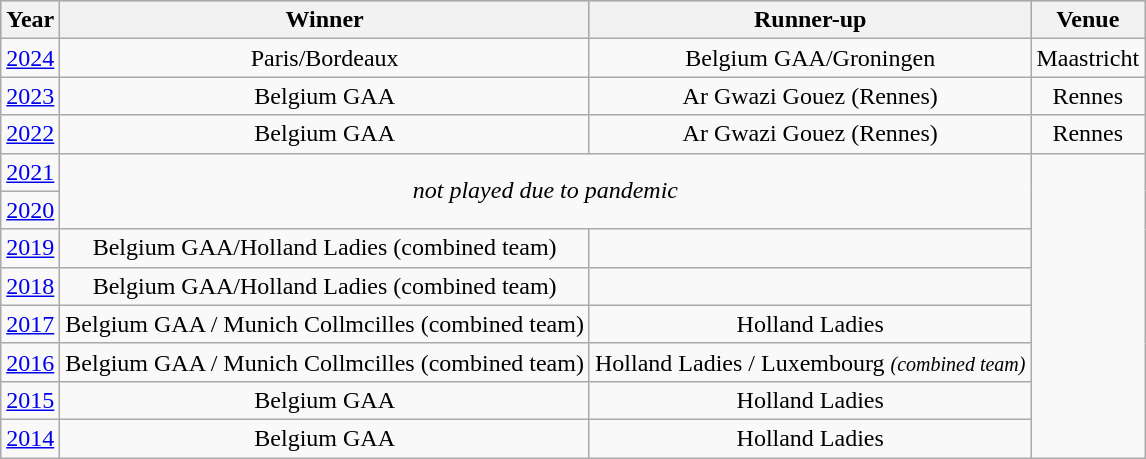<table class="wikitable">
<tr style="background:silver"!>
<th>Year</th>
<th>Winner</th>
<th>Runner-up</th>
<th>Venue</th>
</tr>
<tr align="center">
<td><a href='#'>2024</a></td>
<td>Paris/Bordeaux</td>
<td>Belgium GAA/Groningen</td>
<td>Maastricht</td>
</tr>
<tr align="center">
<td><a href='#'>2023</a></td>
<td>Belgium GAA</td>
<td>Ar Gwazi Gouez (Rennes)</td>
<td>Rennes</td>
</tr>
<tr align="center">
<td><a href='#'>2022</a></td>
<td>Belgium GAA</td>
<td>Ar Gwazi Gouez (Rennes)</td>
<td>Rennes</td>
</tr>
<tr align="center">
<td><a href='#'>2021</a></td>
<td colspan="2" rowspan="2"><em>not played due to pandemic</em></td>
</tr>
<tr>
<td><a href='#'>2020</a></td>
</tr>
<tr align="center">
<td><a href='#'>2019</a></td>
<td>Belgium GAA/Holland Ladies (combined team)</td>
<td></td>
</tr>
<tr align="center">
<td><a href='#'>2018</a></td>
<td>Belgium GAA/Holland Ladies (combined team)</td>
<td></td>
</tr>
<tr align="center">
<td><a href='#'>2017</a></td>
<td>Belgium GAA / Munich Collmcilles (combined team)</td>
<td>Holland Ladies</td>
</tr>
<tr align="center">
<td><a href='#'>2016</a></td>
<td>Belgium GAA / Munich Collmcilles (combined team)</td>
<td>Holland Ladies / Luxembourg <em><small>(combined team)</small></em></td>
</tr>
<tr align="center">
<td><a href='#'>2015</a></td>
<td>Belgium GAA</td>
<td>Holland Ladies</td>
</tr>
<tr align="center">
<td><a href='#'>2014</a></td>
<td>Belgium GAA</td>
<td>Holland Ladies</td>
</tr>
</table>
